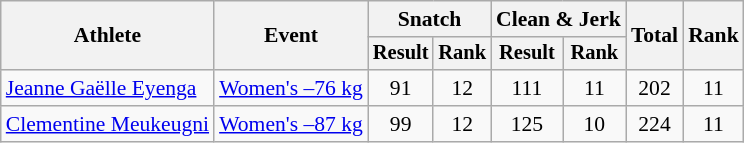<table class="wikitable" style="font-size:90%">
<tr>
<th rowspan="2">Athlete</th>
<th rowspan="2">Event</th>
<th colspan="2">Snatch</th>
<th colspan="2">Clean & Jerk</th>
<th rowspan="2">Total</th>
<th rowspan="2">Rank</th>
</tr>
<tr style="font-size:95%">
<th>Result</th>
<th>Rank</th>
<th>Result</th>
<th>Rank</th>
</tr>
<tr align=center>
<td align=left><a href='#'>Jeanne Gaëlle Eyenga</a></td>
<td align=left><a href='#'>Women's –76 kg</a></td>
<td>91</td>
<td>12</td>
<td>111</td>
<td>11</td>
<td>202</td>
<td>11</td>
</tr>
<tr align=center>
<td align=left><a href='#'>Clementine Meukeugni</a></td>
<td align=left><a href='#'>Women's –87 kg</a></td>
<td>99</td>
<td>12</td>
<td>125</td>
<td>10</td>
<td>224</td>
<td>11</td>
</tr>
</table>
